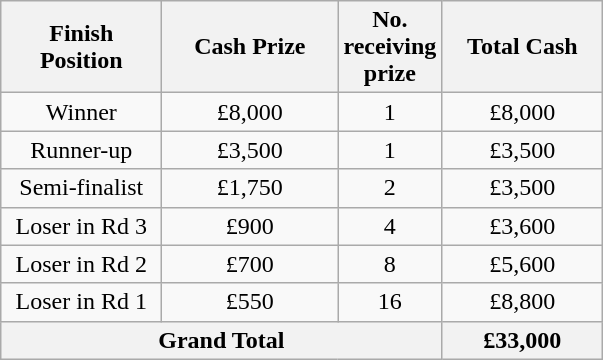<table class="wikitable" style="text-align:center;">
<tr>
<th width=100 abbr="Finish Position">Finish Position</th>
<th width=110 abbr="Cash Prize">Cash Prize</th>
<th width=50 abbr="No. receiving prize">No. receiving prize</th>
<th width=100 abbr="Total Cash">Total Cash</th>
</tr>
<tr>
<td>Winner</td>
<td>£8,000</td>
<td>1</td>
<td>£8,000</td>
</tr>
<tr>
<td>Runner-up</td>
<td>£3,500</td>
<td>1</td>
<td>£3,500</td>
</tr>
<tr>
<td>Semi-finalist</td>
<td>£1,750</td>
<td>2</td>
<td>£3,500</td>
</tr>
<tr>
<td>Loser in Rd 3</td>
<td>£900</td>
<td>4</td>
<td>£3,600</td>
</tr>
<tr>
<td>Loser in Rd 2</td>
<td>£700</td>
<td>8</td>
<td>£5,600</td>
</tr>
<tr>
<td>Loser in Rd 1</td>
<td>£550</td>
<td>16</td>
<td>£8,800</td>
</tr>
<tr>
<th colspan="3">Grand Total</th>
<th>£33,000</th>
</tr>
</table>
